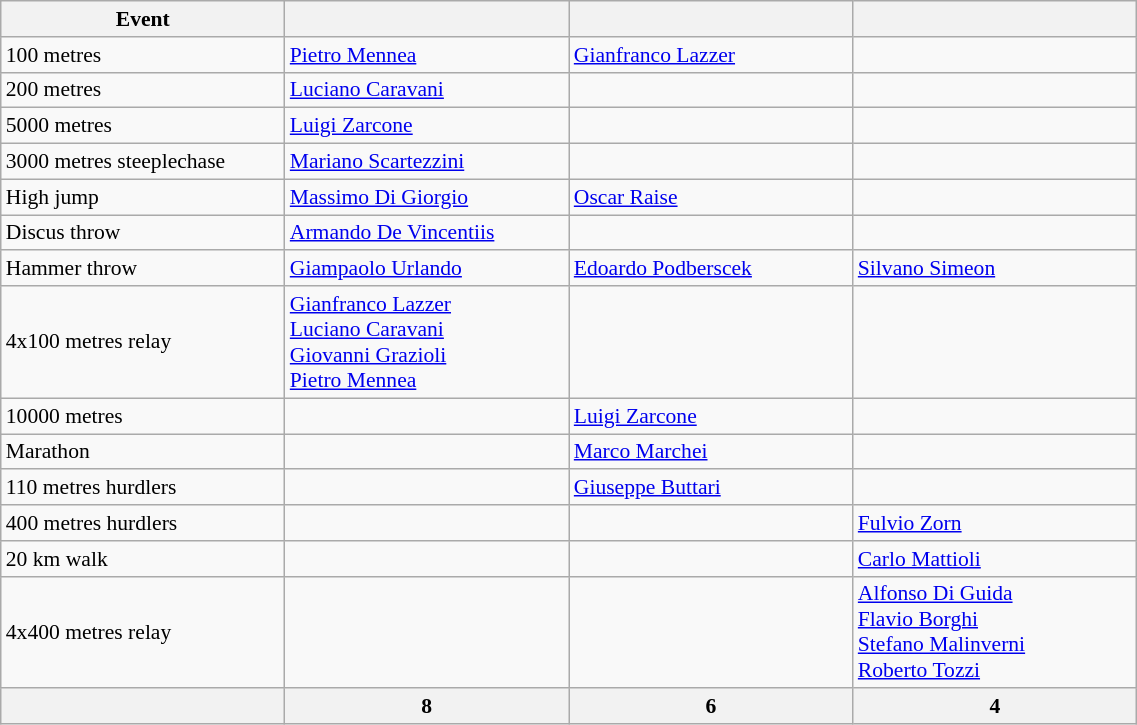<table class="wikitable" width=60% style="font-size:90%; text-align:left;">
<tr>
<th width=25%>Event</th>
<th width=25%></th>
<th width=25%></th>
<th width=25%></th>
</tr>
<tr>
<td>100 metres</td>
<td><a href='#'>Pietro Mennea</a></td>
<td><a href='#'>Gianfranco Lazzer</a></td>
<td></td>
</tr>
<tr>
<td>200 metres</td>
<td><a href='#'>Luciano Caravani</a></td>
<td></td>
<td></td>
</tr>
<tr>
<td>5000 metres</td>
<td><a href='#'>Luigi Zarcone</a></td>
<td></td>
<td></td>
</tr>
<tr>
<td>3000 metres steeplechase</td>
<td><a href='#'>Mariano Scartezzini</a></td>
<td></td>
<td></td>
</tr>
<tr>
<td>High jump</td>
<td><a href='#'>Massimo Di Giorgio</a></td>
<td><a href='#'>Oscar Raise</a></td>
<td></td>
</tr>
<tr>
<td>Discus throw</td>
<td><a href='#'>Armando De Vincentiis</a></td>
<td></td>
<td></td>
</tr>
<tr>
<td>Hammer throw</td>
<td><a href='#'>Giampaolo Urlando</a></td>
<td><a href='#'>Edoardo Podberscek</a></td>
<td><a href='#'>Silvano Simeon</a></td>
</tr>
<tr>
<td>4x100 metres relay</td>
<td><a href='#'>Gianfranco Lazzer</a><br><a href='#'>Luciano Caravani</a><br><a href='#'>Giovanni Grazioli</a><br><a href='#'>Pietro Mennea</a></td>
<td></td>
<td></td>
</tr>
<tr>
<td>10000 metres</td>
<td></td>
<td><a href='#'>Luigi Zarcone</a></td>
<td></td>
</tr>
<tr>
<td>Marathon</td>
<td></td>
<td><a href='#'>Marco Marchei</a></td>
<td></td>
</tr>
<tr>
<td>110 metres hurdlers</td>
<td></td>
<td><a href='#'>Giuseppe Buttari</a></td>
<td></td>
</tr>
<tr>
<td>400 metres hurdlers</td>
<td></td>
<td></td>
<td><a href='#'>Fulvio Zorn</a></td>
</tr>
<tr>
<td>20 km walk</td>
<td></td>
<td></td>
<td><a href='#'>Carlo Mattioli</a></td>
</tr>
<tr>
<td>4x400 metres relay</td>
<td></td>
<td></td>
<td><a href='#'>Alfonso Di Guida</a><br><a href='#'>Flavio Borghi</a><br><a href='#'>Stefano Malinverni</a><br><a href='#'>Roberto Tozzi</a></td>
</tr>
<tr>
<th></th>
<th>8</th>
<th>6</th>
<th>4</th>
</tr>
</table>
